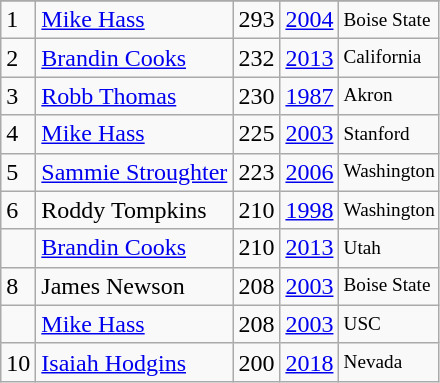<table class="wikitable">
<tr>
</tr>
<tr>
<td>1</td>
<td><a href='#'>Mike Hass</a></td>
<td>293</td>
<td><a href='#'>2004</a></td>
<td style="font-size:80%;">Boise State</td>
</tr>
<tr>
<td>2</td>
<td><a href='#'>Brandin Cooks</a></td>
<td>232</td>
<td><a href='#'>2013</a></td>
<td style="font-size:80%;">California</td>
</tr>
<tr>
<td>3</td>
<td><a href='#'>Robb Thomas</a></td>
<td>230</td>
<td><a href='#'>1987</a></td>
<td style="font-size:80%;">Akron</td>
</tr>
<tr>
<td>4</td>
<td><a href='#'>Mike Hass</a></td>
<td>225</td>
<td><a href='#'>2003</a></td>
<td style="font-size:80%;">Stanford</td>
</tr>
<tr>
<td>5</td>
<td><a href='#'>Sammie Stroughter</a></td>
<td>223</td>
<td><a href='#'>2006</a></td>
<td style="font-size:80%;">Washington</td>
</tr>
<tr>
<td>6</td>
<td>Roddy Tompkins</td>
<td>210</td>
<td><a href='#'>1998</a></td>
<td style="font-size:80%;">Washington</td>
</tr>
<tr>
<td></td>
<td><a href='#'>Brandin Cooks</a></td>
<td>210</td>
<td><a href='#'>2013</a></td>
<td style="font-size:80%;">Utah</td>
</tr>
<tr>
<td>8</td>
<td>James Newson</td>
<td>208</td>
<td><a href='#'>2003</a></td>
<td style="font-size:80%;">Boise State</td>
</tr>
<tr>
<td></td>
<td><a href='#'>Mike Hass</a></td>
<td>208</td>
<td><a href='#'>2003</a></td>
<td style="font-size:80%;">USC</td>
</tr>
<tr>
<td>10</td>
<td><a href='#'>Isaiah Hodgins</a></td>
<td>200</td>
<td><a href='#'>2018</a></td>
<td style="font-size:80%;">Nevada</td>
</tr>
</table>
